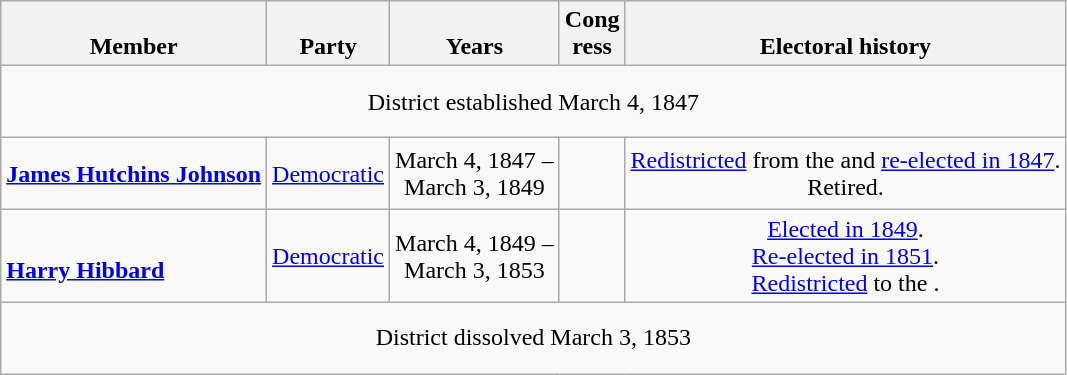<table class=wikitable style="text-align:center">
<tr valign=bottom>
<th>Member<br></th>
<th>Party</th>
<th>Years</th>
<th>Cong<br>ress</th>
<th>Electoral history</th>
</tr>
<tr style="height:3em">
<td colspan=5>District established March 4, 1847</td>
</tr>
<tr style="height:3em">
<td align=left><strong><a href='#'>James Hutchins Johnson</a></strong><br></td>
<td><a href='#'>Democratic</a></td>
<td nowrap>March 4, 1847 –<br>March 3, 1849</td>
<td></td>
<td><a href='#'>Redistricted</a> from the  and <a href='#'>re-elected in 1847</a>.<br>Retired.</td>
</tr>
<tr style="height:3em">
<td align=left><br><strong><a href='#'>Harry Hibbard</a></strong><br></td>
<td><a href='#'>Democratic</a></td>
<td nowrap>March 4, 1849 –<br>March 3, 1853</td>
<td></td>
<td><a href='#'>Elected in 1849</a>.<br><a href='#'>Re-elected in 1851</a>.<br><a href='#'>Redistricted</a> to the .</td>
</tr>
<tr style="height:3em">
<td colspan=5>District dissolved March 3, 1853</td>
</tr>
</table>
